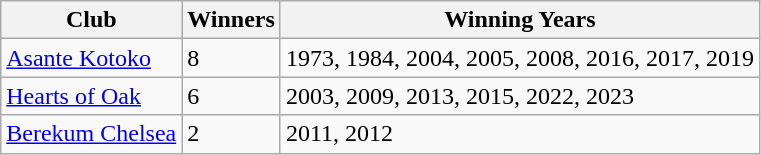<table class="wikitable sortable">
<tr>
<th>Club</th>
<th>Winners</th>
<th>Winning Years</th>
</tr>
<tr>
<td><a href='#'>Asante Kotoko</a></td>
<td>8</td>
<td>1973, 1984, 2004, 2005, 2008, 2016, 2017, 2019</td>
</tr>
<tr>
<td><a href='#'>Hearts of Oak</a></td>
<td>6</td>
<td>2003, 2009, 2013, 2015, 2022, 2023</td>
</tr>
<tr>
<td><a href='#'>Berekum Chelsea</a></td>
<td>2</td>
<td>2011, 2012</td>
</tr>
</table>
